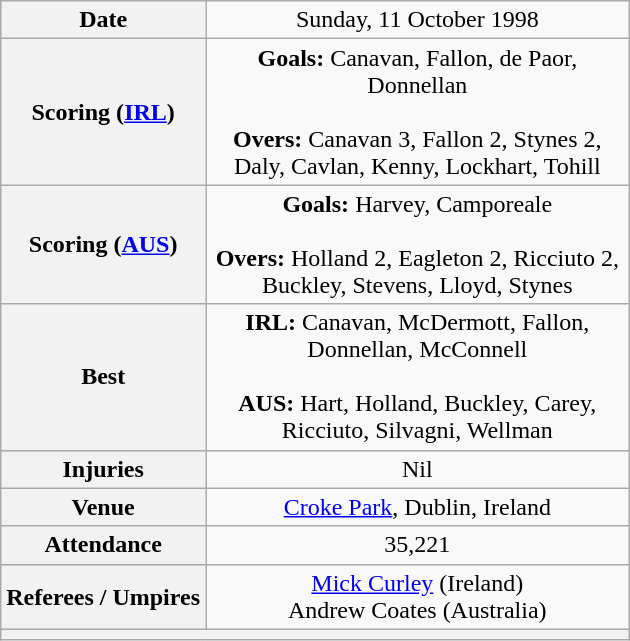<table class="wikitable">
<tr>
<th>Date</th>
<td style="width:275px; text-align:center;">Sunday, 11 October 1998</td>
</tr>
<tr>
<th>Scoring (<a href='#'>IRL</a>)</th>
<td style="width:275px; text-align:center;"><strong>Goals:</strong> Canavan, Fallon, de Paor, Donnellan <br><br><strong>Overs:</strong> Canavan 3, Fallon 2, Stynes 2, Daly, Cavlan, Kenny, Lockhart, Tohill</td>
</tr>
<tr>
<th>Scoring (<a href='#'>AUS</a>)</th>
<td style="width:275px; text-align:center;"><strong>Goals:</strong> Harvey, Camporeale <br><br><strong>Overs:</strong> Holland 2, Eagleton 2, Ricciuto 2, Buckley, Stevens, Lloyd, Stynes</td>
</tr>
<tr>
<th>Best</th>
<td style="width:275px; text-align:center;"><strong>IRL:</strong> Canavan, McDermott, Fallon, Donnellan, McConnell <br><br><strong>AUS:</strong> Hart, Holland, Buckley, Carey, Ricciuto, Silvagni, Wellman</td>
</tr>
<tr>
<th>Injuries</th>
<td style="width:275px; text-align:center;">Nil</td>
</tr>
<tr>
<th>Venue</th>
<td style="width:275px; text-align:center;"><a href='#'>Croke Park</a>, Dublin, Ireland</td>
</tr>
<tr>
<th>Attendance</th>
<td style="width:275px; text-align:center;">35,221</td>
</tr>
<tr>
<th>Referees / Umpires</th>
<td style="width:275px; text-align:center;"><a href='#'>Mick Curley</a> (Ireland)<br>Andrew Coates (Australia)</td>
</tr>
<tr>
<th colspan="2"></th>
</tr>
</table>
